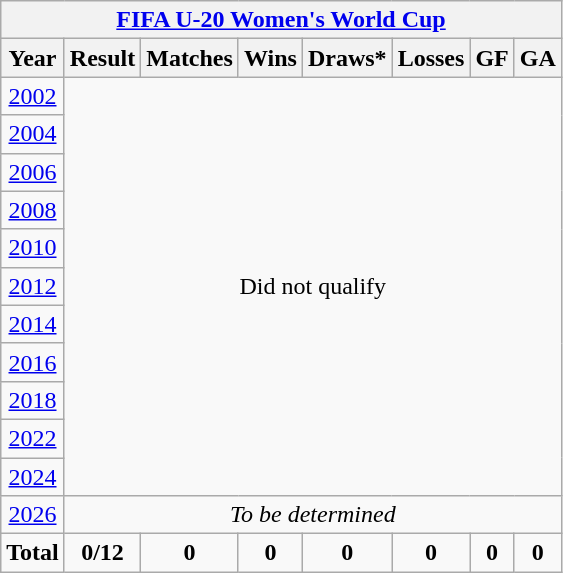<table class="wikitable" style="text-align: center;">
<tr>
<th colspan=10><a href='#'>FIFA U-20 Women's World Cup</a></th>
</tr>
<tr>
<th>Year</th>
<th>Result</th>
<th>Matches</th>
<th>Wins</th>
<th>Draws*</th>
<th>Losses</th>
<th>GF</th>
<th>GA</th>
</tr>
<tr>
<td> <a href='#'>2002</a></td>
<td rowspan=11 colspan=7>Did not qualify</td>
</tr>
<tr>
<td> <a href='#'>2004</a></td>
</tr>
<tr>
<td> <a href='#'>2006</a></td>
</tr>
<tr>
<td> <a href='#'>2008</a></td>
</tr>
<tr>
<td> <a href='#'>2010</a></td>
</tr>
<tr>
<td> <a href='#'>2012</a></td>
</tr>
<tr>
<td> <a href='#'>2014</a></td>
</tr>
<tr>
<td> <a href='#'>2016</a></td>
</tr>
<tr>
<td> <a href='#'>2018</a></td>
</tr>
<tr>
<td> <a href='#'>2022</a></td>
</tr>
<tr>
<td> <a href='#'>2024</a></td>
</tr>
<tr>
<td> <a href='#'>2026</a></td>
<td colspan=7><em>To be determined</em></td>
</tr>
<tr>
<td><strong>Total</strong></td>
<td><strong>0/12</strong></td>
<td><strong>0</strong></td>
<td><strong>0</strong></td>
<td><strong>0</strong></td>
<td><strong>0</strong></td>
<td><strong>0</strong></td>
<td><strong>0</strong></td>
</tr>
</table>
